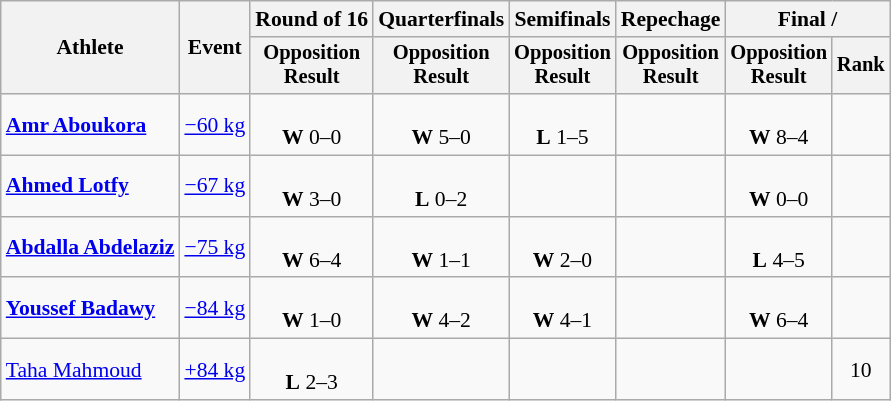<table class="wikitable" style="font-size:90%">
<tr>
<th rowspan="2">Athlete</th>
<th rowspan="2">Event</th>
<th>Round of 16</th>
<th>Quarterfinals</th>
<th>Semifinals</th>
<th>Repechage</th>
<th colspan=2>Final / </th>
</tr>
<tr style="font-size:95%">
<th>Opposition<br>Result</th>
<th>Opposition<br>Result</th>
<th>Opposition<br>Result</th>
<th>Opposition<br>Result</th>
<th>Opposition<br>Result</th>
<th>Rank</th>
</tr>
<tr align=center>
<td align=left><strong><a href='#'>Amr Aboukora</a></strong></td>
<td align=left><a href='#'>−60 kg</a></td>
<td><br><strong>W</strong> 0–0</td>
<td><br><strong>W</strong> 5–0</td>
<td><br><strong>L</strong> 1–5</td>
<td></td>
<td><br><strong>W</strong> 8–4</td>
<td></td>
</tr>
<tr align=center>
<td align=left><strong><a href='#'>Ahmed Lotfy</a></strong></td>
<td align=left><a href='#'>−67 kg</a></td>
<td><br><strong>W</strong> 3–0</td>
<td><br><strong>L</strong> 0–2</td>
<td></td>
<td></td>
<td><br><strong>W</strong> 0–0</td>
<td></td>
</tr>
<tr align=center>
<td align=left><strong><a href='#'>Abdalla Abdelaziz</a></strong></td>
<td align=left><a href='#'>−75 kg</a></td>
<td><br><strong>W</strong> 6–4</td>
<td><br><strong>W</strong> 1–1</td>
<td><br><strong>W</strong> 2–0</td>
<td></td>
<td><br><strong>L</strong> 4–5</td>
<td></td>
</tr>
<tr align=center>
<td align=left><strong><a href='#'>Youssef Badawy</a></strong></td>
<td align=left><a href='#'>−84 kg</a></td>
<td><br><strong>W</strong> 1–0</td>
<td><br><strong>W</strong> 4–2</td>
<td><br><strong>W</strong> 4–1</td>
<td></td>
<td><br><strong>W</strong> 6–4</td>
<td></td>
</tr>
<tr align=center>
<td align=left><a href='#'>Taha Mahmoud</a></td>
<td align=left><a href='#'>+84 kg</a></td>
<td><br><strong>L</strong> 2–3</td>
<td></td>
<td></td>
<td></td>
<td></td>
<td>10</td>
</tr>
</table>
